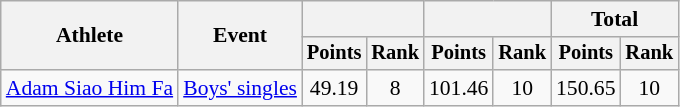<table class="wikitable" style="font-size:90%">
<tr>
<th rowspan="2">Athlete</th>
<th rowspan="2">Event</th>
<th colspan="2"></th>
<th colspan="2"></th>
<th colspan="2">Total</th>
</tr>
<tr style="font-size:95%">
<th>Points</th>
<th>Rank</th>
<th>Points</th>
<th>Rank</th>
<th>Points</th>
<th>Rank</th>
</tr>
<tr align=center>
<td align=left><a href='#'>Adam Siao Him Fa</a></td>
<td align=left><a href='#'>Boys' singles</a></td>
<td>49.19</td>
<td>8</td>
<td>101.46</td>
<td>10</td>
<td>150.65</td>
<td>10</td>
</tr>
</table>
